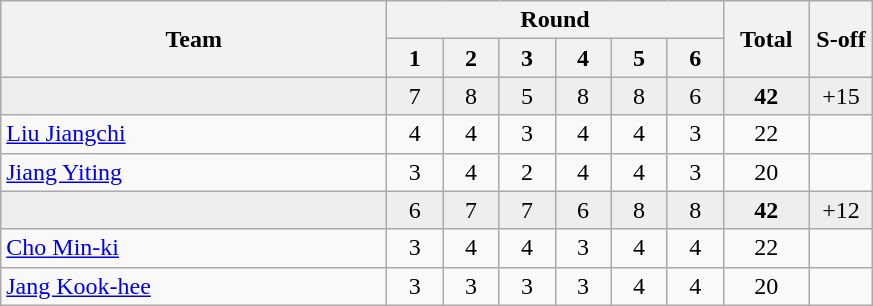<table class="wikitable" style="text-align:center">
<tr>
<th rowspan=2 width=250>Team</th>
<th colspan=6>Round</th>
<th rowspan=2 width=50>Total</th>
<th rowspan=2 width=35>S-off</th>
</tr>
<tr>
<th width=30>1</th>
<th width=30>2</th>
<th width=30>3</th>
<th width=30>4</th>
<th width=30>5</th>
<th width=30>6</th>
</tr>
<tr bgcolor=eeeeee>
<td align=left></td>
<td>7</td>
<td>8</td>
<td>5</td>
<td>8</td>
<td>8</td>
<td>6</td>
<td><strong>42</strong></td>
<td>+15</td>
</tr>
<tr>
<td align=left><a href='#'>Liu Jiangchi</a></td>
<td>4</td>
<td>4</td>
<td>3</td>
<td>4</td>
<td>4</td>
<td>3</td>
<td>22</td>
<td></td>
</tr>
<tr>
<td align=left><a href='#'>Jiang Yiting</a></td>
<td>3</td>
<td>4</td>
<td>2</td>
<td>4</td>
<td>4</td>
<td>3</td>
<td>20</td>
<td></td>
</tr>
<tr bgcolor=eeeeee>
<td align=left></td>
<td>6</td>
<td>7</td>
<td>7</td>
<td>6</td>
<td>8</td>
<td>8</td>
<td><strong>42</strong></td>
<td>+12</td>
</tr>
<tr>
<td align=left><a href='#'>Cho Min-ki</a></td>
<td>3</td>
<td>4</td>
<td>4</td>
<td>3</td>
<td>4</td>
<td>4</td>
<td>22</td>
<td></td>
</tr>
<tr>
<td align=left><a href='#'>Jang Kook-hee</a></td>
<td>3</td>
<td>3</td>
<td>3</td>
<td>3</td>
<td>4</td>
<td>4</td>
<td>20</td>
<td></td>
</tr>
</table>
